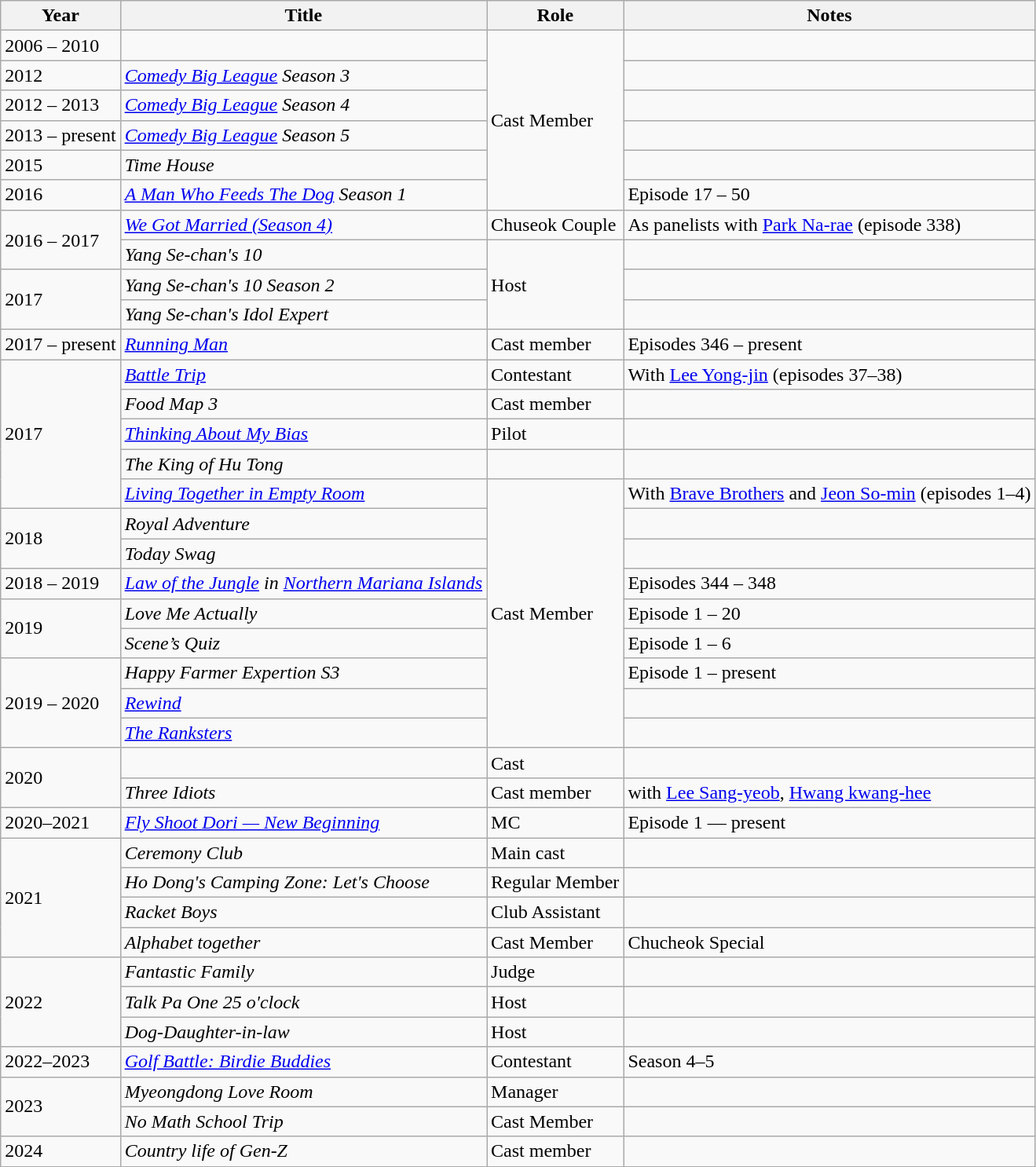<table class="wikitable">
<tr>
<th>Year</th>
<th>Title</th>
<th>Role</th>
<th>Notes</th>
</tr>
<tr>
<td>2006 – 2010</td>
<td><em></em></td>
<td rowspan="6">Cast Member</td>
<td></td>
</tr>
<tr>
<td>2012</td>
<td><em><a href='#'>Comedy Big League</a> Season 3</em></td>
<td></td>
</tr>
<tr>
<td>2012 – 2013</td>
<td><em><a href='#'>Comedy Big League</a></em> <em>Season 4</em></td>
<td></td>
</tr>
<tr>
<td>2013 – present</td>
<td><em><a href='#'>Comedy Big League</a></em> <em>Season 5</em></td>
<td></td>
</tr>
<tr>
<td>2015</td>
<td><em>Time House</em></td>
<td></td>
</tr>
<tr>
<td>2016</td>
<td><em><a href='#'>A Man Who Feeds The Dog</a> Season 1</em></td>
<td>Episode 17 – 50</td>
</tr>
<tr>
<td rowspan="2">2016 – 2017</td>
<td><em><a href='#'>We Got Married (Season 4)</a></em></td>
<td>Chuseok Couple</td>
<td>As panelists with <a href='#'>Park Na-rae</a> (episode 338)</td>
</tr>
<tr>
<td><em>Yang Se-chan's 10</em></td>
<td rowspan="3">Host</td>
<td></td>
</tr>
<tr>
<td rowspan="2">2017</td>
<td><em>Yang Se-chan's 10 Season 2</em></td>
<td></td>
</tr>
<tr>
<td><em>Yang Se-chan's Idol Expert</em></td>
<td></td>
</tr>
<tr>
<td>2017 – present</td>
<td><em><a href='#'>Running Man</a></em></td>
<td>Cast member</td>
<td>Episodes 346 – present</td>
</tr>
<tr>
<td rowspan=5>2017</td>
<td><em><a href='#'>Battle Trip</a></em></td>
<td>Contestant</td>
<td>With <a href='#'>Lee Yong-jin</a> (episodes 37–38)</td>
</tr>
<tr>
<td><em>Food Map 3</em></td>
<td>Cast member</td>
<td></td>
</tr>
<tr>
<td><em><a href='#'>Thinking About My Bias</a></em></td>
<td>Pilot</td>
<td></td>
</tr>
<tr>
<td><em>The King of Hu Tong</em></td>
<td></td>
<td></td>
</tr>
<tr>
<td><em><a href='#'>Living Together in Empty Room</a></em></td>
<td rowspan="9">Cast Member</td>
<td>With <a href='#'>Brave Brothers</a> and <a href='#'>Jeon So-min</a> (episodes 1–4)</td>
</tr>
<tr>
<td rowspan="2">2018</td>
<td><em>Royal Adventure</em></td>
<td></td>
</tr>
<tr>
<td><em>Today Swag</em></td>
<td></td>
</tr>
<tr>
<td>2018 – 2019</td>
<td><em><a href='#'>Law of the Jungle</a> in <a href='#'>Northern Mariana Islands</a></em></td>
<td>Episodes 344 – 348</td>
</tr>
<tr>
<td rowspan=2>2019</td>
<td><em>Love Me Actually</em></td>
<td>Episode 1 – 20</td>
</tr>
<tr>
<td><em>Scene’s Quiz</em></td>
<td>Episode 1 – 6</td>
</tr>
<tr>
<td rowspan=3>2019 – 2020</td>
<td><em>Happy Farmer Expertion S3</em></td>
<td>Episode 1 – present</td>
</tr>
<tr>
<td><em><a href='#'>Rewind</a></em></td>
<td></td>
</tr>
<tr>
<td><em><a href='#'>The Ranksters</a></em></td>
<td></td>
</tr>
<tr>
<td rowspan=2>2020</td>
<td><em></em></td>
<td>Cast</td>
<td></td>
</tr>
<tr>
<td><em>Three Idiots</em></td>
<td>Cast member</td>
<td>with <a href='#'>Lee Sang-yeob</a>, <a href='#'>Hwang kwang-hee</a></td>
</tr>
<tr>
<td>2020–2021</td>
<td><em><a href='#'>Fly Shoot Dori — New Beginning</a></em></td>
<td rowspan="1">MC</td>
<td>Episode 1 — present</td>
</tr>
<tr>
<td rowspan="4">2021</td>
<td><em> Ceremony Club</em></td>
<td>Main cast</td>
<td></td>
</tr>
<tr>
<td><em>Ho Dong's Camping Zone: Let's Choose</em></td>
<td>Regular Member</td>
<td></td>
</tr>
<tr>
<td><em>Racket Boys</em></td>
<td>Club Assistant</td>
<td></td>
</tr>
<tr>
<td><em>Alphabet together</em> </td>
<td>Cast Member</td>
<td>Chucheok Special</td>
</tr>
<tr>
<td rowspan=3>2022</td>
<td><em>Fantastic Family</em></td>
<td>Judge</td>
<td></td>
</tr>
<tr>
<td><em>Talk Pa One 25 o'clock</em> </td>
<td>Host</td>
<td></td>
</tr>
<tr>
<td><em>Dog-Daughter-in-law</em></td>
<td>Host</td>
<td></td>
</tr>
<tr>
<td>2022–2023</td>
<td><em><a href='#'>Golf Battle: Birdie Buddies</a></em></td>
<td>Contestant</td>
<td>Season 4–5</td>
</tr>
<tr>
<td rowspan=2>2023</td>
<td><em>Myeongdong Love Room</em></td>
<td>Manager</td>
<td></td>
</tr>
<tr>
<td><em>No Math School Trip</em></td>
<td>Cast Member</td>
<td></td>
</tr>
<tr>
<td>2024</td>
<td><em>Country life of Gen-Z</em></td>
<td>Cast member</td>
<td></td>
</tr>
</table>
